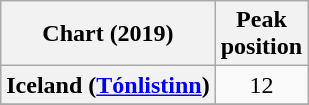<table class="wikitable plainrowheaders" style="text-align:center">
<tr>
<th scope="col">Chart (2019)</th>
<th scope="col">Peak<br>position</th>
</tr>
<tr>
<th scope="row">Iceland (<a href='#'>Tónlistinn</a>)</th>
<td>12</td>
</tr>
<tr>
</tr>
</table>
